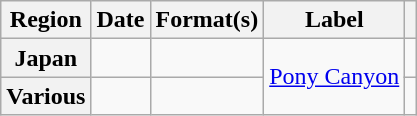<table class="wikitable plainrowheaders">
<tr>
<th scope="col">Region</th>
<th scope="col">Date</th>
<th scope="col">Format(s)</th>
<th scope="col">Label</th>
<th scope="col"></th>
</tr>
<tr>
<th scope="row">Japan</th>
<td></td>
<td></td>
<td rowspan="2"><a href='#'>Pony Canyon</a></td>
<td></td>
</tr>
<tr>
<th scope="row">Various</th>
<td></td>
<td></td>
<td></td>
</tr>
</table>
